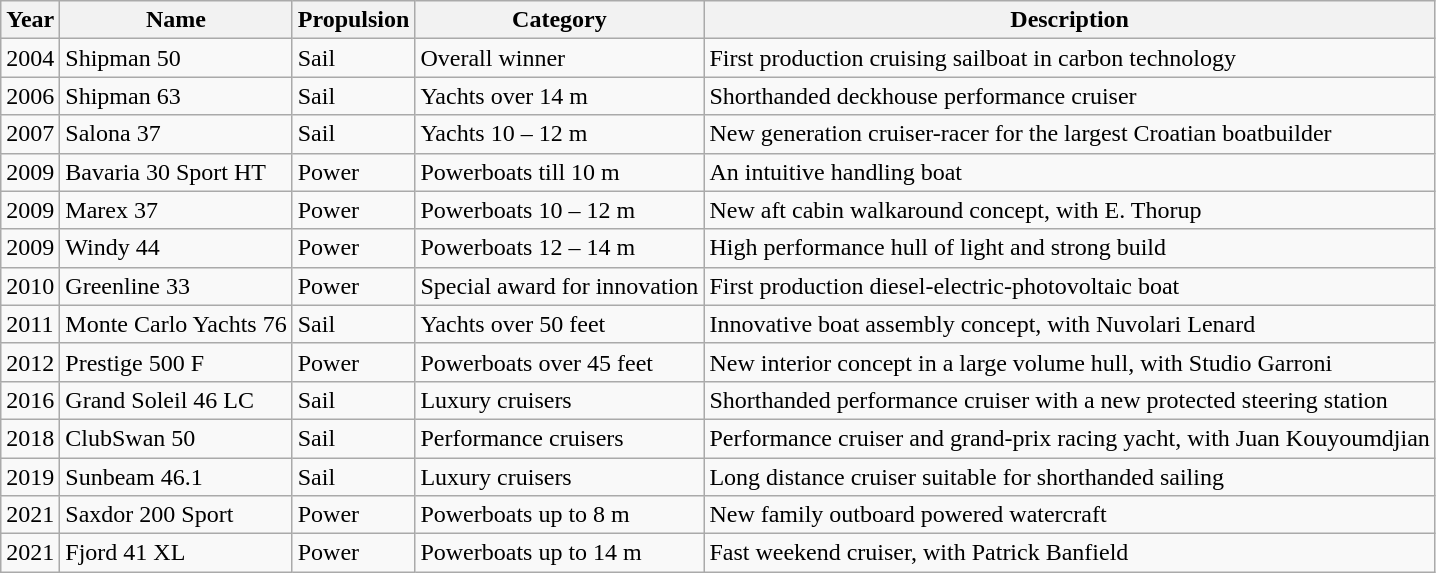<table class="wikitable sortable">
<tr>
<th>Year</th>
<th>Name</th>
<th>Propulsion</th>
<th>Category</th>
<th class="unsortable">Description</th>
</tr>
<tr>
<td>2004</td>
<td>Shipman 50</td>
<td>Sail</td>
<td>Overall winner</td>
<td>First production cruising sailboat in carbon technology</td>
</tr>
<tr>
<td>2006</td>
<td>Shipman 63</td>
<td>Sail</td>
<td>Yachts over 14 m</td>
<td>Shorthanded deckhouse performance cruiser</td>
</tr>
<tr>
<td>2007</td>
<td>Salona 37</td>
<td>Sail</td>
<td>Yachts 10 – 12 m</td>
<td>New generation cruiser-racer for the largest Croatian boatbuilder</td>
</tr>
<tr>
<td>2009</td>
<td>Bavaria 30 Sport HT</td>
<td>Power</td>
<td>Powerboats till 10 m</td>
<td>An intuitive handling boat</td>
</tr>
<tr>
<td>2009</td>
<td>Marex 37</td>
<td>Power</td>
<td>Powerboats 10 – 12 m</td>
<td>New aft cabin walkaround concept, with E. Thorup</td>
</tr>
<tr>
<td>2009</td>
<td>Windy 44</td>
<td>Power</td>
<td>Powerboats 12 – 14 m</td>
<td>High performance hull of light and strong build</td>
</tr>
<tr>
<td>2010</td>
<td>Greenline 33</td>
<td>Power</td>
<td>Special award for innovation</td>
<td>First production diesel-electric-photovoltaic boat</td>
</tr>
<tr>
<td>2011</td>
<td>Monte Carlo Yachts 76</td>
<td>Sail</td>
<td>Yachts over 50 feet</td>
<td>Innovative boat assembly concept, with Nuvolari Lenard</td>
</tr>
<tr>
<td>2012</td>
<td>Prestige 500 F</td>
<td>Power</td>
<td>Powerboats over 45 feet</td>
<td>New interior concept in a large volume hull, with Studio Garroni</td>
</tr>
<tr>
<td>2016</td>
<td>Grand Soleil 46 LC</td>
<td>Sail</td>
<td>Luxury cruisers</td>
<td>Shorthanded performance cruiser with a new protected steering station</td>
</tr>
<tr>
<td>2018</td>
<td>ClubSwan 50</td>
<td>Sail</td>
<td>Performance cruisers</td>
<td>Performance cruiser and grand-prix racing yacht, with Juan Kouyoumdjian</td>
</tr>
<tr>
<td>2019</td>
<td>Sunbeam 46.1</td>
<td>Sail</td>
<td>Luxury cruisers</td>
<td>Long distance cruiser suitable for shorthanded sailing</td>
</tr>
<tr>
<td>2021</td>
<td>Saxdor 200 Sport</td>
<td>Power</td>
<td>Powerboats up to 8 m</td>
<td>New family outboard powered watercraft</td>
</tr>
<tr>
<td>2021</td>
<td>Fjord 41 XL</td>
<td>Power</td>
<td>Powerboats up to 14 m</td>
<td>Fast weekend cruiser, with Patrick Banfield</td>
</tr>
</table>
